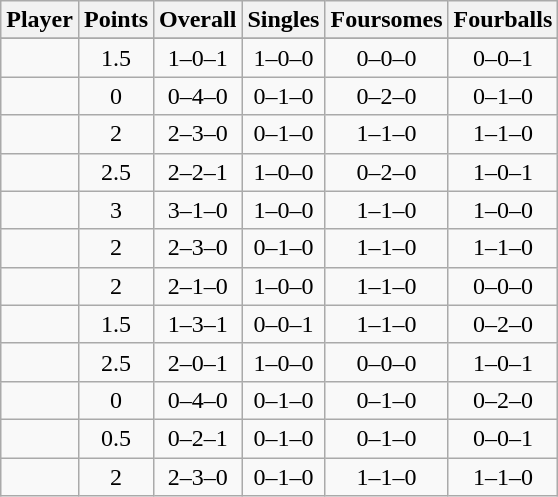<table class="wikitable sortable" style="text-align:center">
<tr>
<th>Player</th>
<th>Points</th>
<th>Overall</th>
<th>Singles</th>
<th>Foursomes</th>
<th>Fourballs</th>
</tr>
<tr>
</tr>
<tr>
<td align=left></td>
<td>1.5</td>
<td>1–0–1</td>
<td>1–0–0</td>
<td>0–0–0</td>
<td>0–0–1</td>
</tr>
<tr>
<td align=left></td>
<td>0</td>
<td>0–4–0</td>
<td>0–1–0</td>
<td>0–2–0</td>
<td>0–1–0</td>
</tr>
<tr>
<td align=left></td>
<td>2</td>
<td>2–3–0</td>
<td>0–1–0</td>
<td>1–1–0</td>
<td>1–1–0</td>
</tr>
<tr>
<td align=left></td>
<td>2.5</td>
<td>2–2–1</td>
<td>1–0–0</td>
<td>0–2–0</td>
<td>1–0–1</td>
</tr>
<tr>
<td align=left></td>
<td>3</td>
<td>3–1–0</td>
<td>1–0–0</td>
<td>1–1–0</td>
<td>1–0–0</td>
</tr>
<tr>
<td align=left></td>
<td>2</td>
<td>2–3–0</td>
<td>0–1–0</td>
<td>1–1–0</td>
<td>1–1–0</td>
</tr>
<tr>
<td align=left></td>
<td>2</td>
<td>2–1–0</td>
<td>1–0–0</td>
<td>1–1–0</td>
<td>0–0–0</td>
</tr>
<tr>
<td align=left></td>
<td>1.5</td>
<td>1–3–1</td>
<td>0–0–1</td>
<td>1–1–0</td>
<td>0–2–0</td>
</tr>
<tr>
<td align=left></td>
<td>2.5</td>
<td>2–0–1</td>
<td>1–0–0</td>
<td>0–0–0</td>
<td>1–0–1</td>
</tr>
<tr>
<td align=left></td>
<td>0</td>
<td>0–4–0</td>
<td>0–1–0</td>
<td>0–1–0</td>
<td>0–2–0</td>
</tr>
<tr>
<td align=left></td>
<td>0.5</td>
<td>0–2–1</td>
<td>0–1–0</td>
<td>0–1–0</td>
<td>0–0–1</td>
</tr>
<tr>
<td align=left></td>
<td>2</td>
<td>2–3–0</td>
<td>0–1–0</td>
<td>1–1–0</td>
<td>1–1–0</td>
</tr>
</table>
